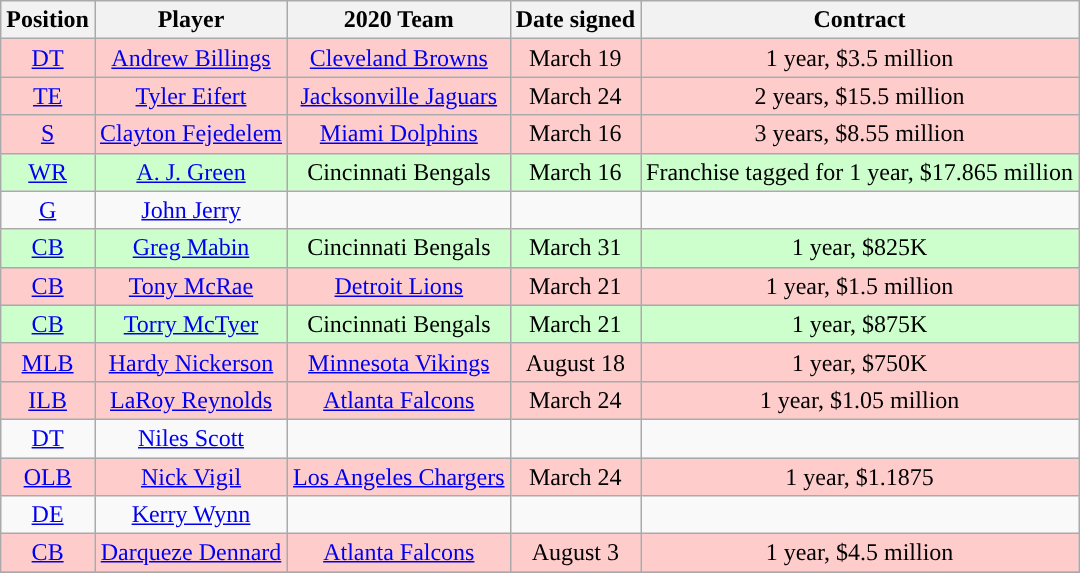<table class="wikitable" style="text-align:center">
<tr>
<th>Position</th>
<th>Player</th>
<th>2020 Team</th>
<th>Date signed</th>
<th>Contract</th>
</tr>
<tr style="background:#fcc;">
<td><a href='#'>DT</a></td>
<td><a href='#'>Andrew Billings</a></td>
<td><a href='#'>Cleveland Browns</a></td>
<td>March 19</td>
<td>1 year, $3.5 million</td>
</tr>
<tr style="background:#fcc;">
<td><a href='#'>TE</a></td>
<td><a href='#'>Tyler Eifert</a></td>
<td><a href='#'>Jacksonville Jaguars</a></td>
<td>March 24</td>
<td>2 years, $15.5 million</td>
</tr>
<tr style="background:#fcc;">
<td><a href='#'>S</a></td>
<td><a href='#'>Clayton Fejedelem</a></td>
<td><a href='#'>Miami Dolphins</a></td>
<td>March 16</td>
<td>3 years, $8.55 million</td>
</tr>
<tr style="background:#cfc;">
<td><a href='#'>WR</a></td>
<td><a href='#'>A. J. Green</a></td>
<td>Cincinnati Bengals</td>
<td>March 16</td>
<td>Franchise tagged for 1 year, $17.865 million</td>
</tr>
<tr>
<td><a href='#'>G</a></td>
<td><a href='#'>John Jerry</a></td>
<td></td>
<td></td>
<td></td>
</tr>
<tr style="background:#cfc;">
<td><a href='#'>CB</a></td>
<td><a href='#'>Greg Mabin</a></td>
<td>Cincinnati Bengals</td>
<td>March 31</td>
<td>1 year, $825K</td>
</tr>
<tr style="background:#fcc;">
<td><a href='#'>CB</a></td>
<td><a href='#'>Tony McRae</a></td>
<td><a href='#'>Detroit Lions</a></td>
<td>March 21</td>
<td>1 year, $1.5 million</td>
</tr>
<tr style="background:#cfc;">
<td><a href='#'>CB</a></td>
<td><a href='#'>Torry McTyer</a></td>
<td>Cincinnati Bengals</td>
<td>March 21</td>
<td>1 year, $875K</td>
</tr>
<tr style="background:#fcc;">
<td><a href='#'>MLB</a></td>
<td><a href='#'>Hardy Nickerson</a></td>
<td><a href='#'>Minnesota Vikings</a></td>
<td>August 18</td>
<td>1 year, $750K</td>
</tr>
<tr style="background:#fcc;">
<td><a href='#'>ILB</a></td>
<td><a href='#'>LaRoy Reynolds</a></td>
<td><a href='#'>Atlanta Falcons</a></td>
<td>March 24</td>
<td>1 year, $1.05 million</td>
</tr>
<tr>
<td><a href='#'>DT</a></td>
<td><a href='#'>Niles Scott</a></td>
<td></td>
<td></td>
<td></td>
</tr>
<tr style="background:#fcc;">
<td><a href='#'>OLB</a></td>
<td><a href='#'>Nick Vigil</a></td>
<td><a href='#'>Los Angeles Chargers</a></td>
<td>March 24</td>
<td>1 year, $1.1875</td>
</tr>
<tr>
<td><a href='#'>DE</a></td>
<td><a href='#'>Kerry Wynn</a></td>
<td></td>
<td></td>
<td></td>
</tr>
<tr style="background:#fcc;">
<td><a href='#'>CB</a></td>
<td><a href='#'>Darqueze Dennard</a></td>
<td><a href='#'>Atlanta Falcons</a></td>
<td>August 3</td>
<td>1 year, $4.5 million</td>
</tr>
<tr style="background:#fcc;">
</tr>
</table>
